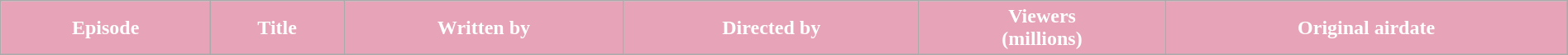<table class="wikitable plainrowheaders" style="width:100%;">
<tr style="color:#fff;">
<th style="background:#E7A3B7;">Episode</th>
<th style="background:#E7A3B7;">Title</th>
<th style="background:#E7A3B7;">Written by</th>
<th style="background:#E7A3B7;">Directed by</th>
<th style="background:#E7A3B7;">Viewers<br>(millions)</th>
<th style="background:#E7A3B7;">Original airdate<br></th>
</tr>
</table>
